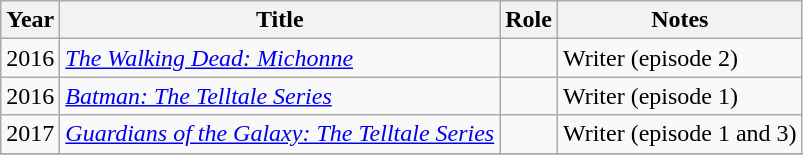<table class="wikitable">
<tr>
<th>Year</th>
<th>Title</th>
<th>Role</th>
<th>Notes</th>
</tr>
<tr>
<td>2016</td>
<td><em><a href='#'>The Walking Dead: Michonne</a></em></td>
<td></td>
<td>Writer (episode 2)</td>
</tr>
<tr>
<td>2016</td>
<td><em><a href='#'>Batman: The Telltale Series</a></em></td>
<td></td>
<td>Writer (episode 1)</td>
</tr>
<tr>
<td>2017</td>
<td><em><a href='#'>Guardians of the Galaxy: The Telltale Series</a></em></td>
<td></td>
<td>Writer (episode 1 and 3)</td>
</tr>
<tr>
</tr>
</table>
